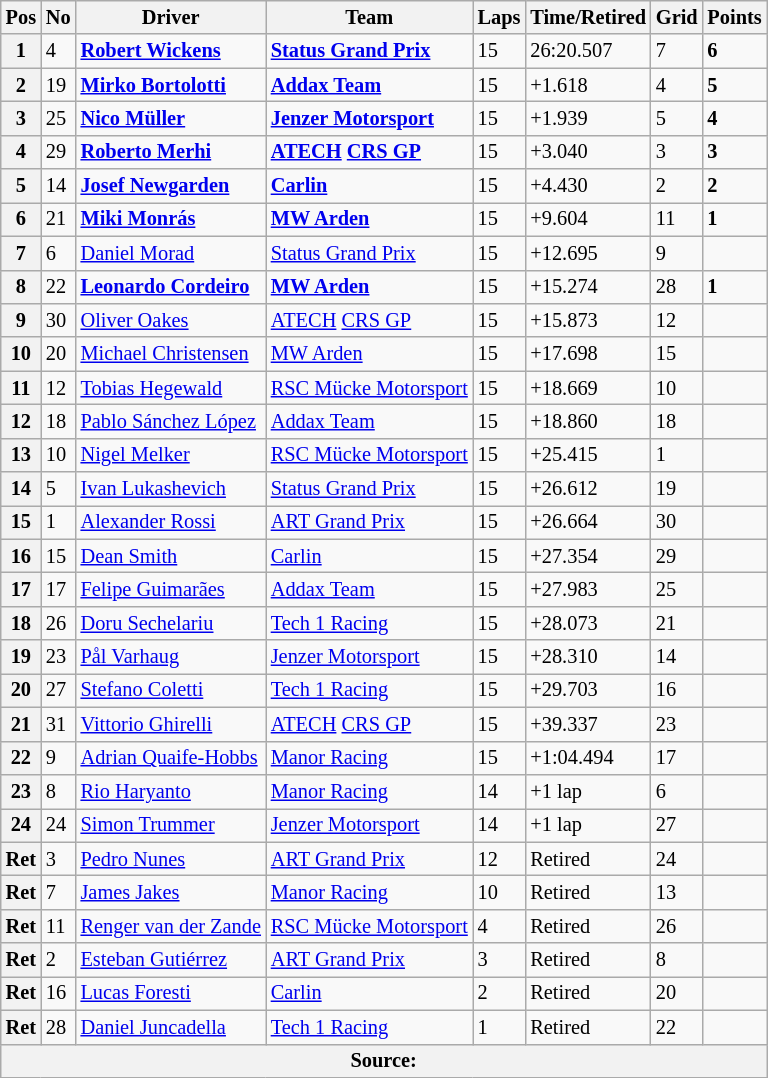<table class="wikitable" style="font-size:85%">
<tr>
<th>Pos</th>
<th>No</th>
<th>Driver</th>
<th>Team</th>
<th>Laps</th>
<th>Time/Retired</th>
<th>Grid</th>
<th>Points</th>
</tr>
<tr>
<th>1</th>
<td>4</td>
<td> <strong><a href='#'>Robert Wickens</a></strong></td>
<td><strong><a href='#'>Status Grand Prix</a></strong></td>
<td>15</td>
<td>26:20.507</td>
<td>7</td>
<td><strong>6</strong></td>
</tr>
<tr>
<th>2</th>
<td>19</td>
<td> <strong><a href='#'>Mirko Bortolotti</a></strong></td>
<td><strong><a href='#'>Addax Team</a></strong></td>
<td>15</td>
<td>+1.618</td>
<td>4</td>
<td><strong>5</strong></td>
</tr>
<tr>
<th>3</th>
<td>25</td>
<td> <strong><a href='#'>Nico Müller</a></strong></td>
<td><strong><a href='#'>Jenzer Motorsport</a></strong></td>
<td>15</td>
<td>+1.939</td>
<td>5</td>
<td><strong>4</strong></td>
</tr>
<tr>
<th>4</th>
<td>29</td>
<td> <strong><a href='#'>Roberto Merhi</a></strong></td>
<td><strong><a href='#'>ATECH</a> <a href='#'>CRS GP</a></strong></td>
<td>15</td>
<td>+3.040</td>
<td>3</td>
<td><strong>3</strong></td>
</tr>
<tr>
<th>5</th>
<td>14</td>
<td> <strong><a href='#'>Josef Newgarden</a></strong></td>
<td><strong><a href='#'>Carlin</a></strong></td>
<td>15</td>
<td>+4.430</td>
<td>2</td>
<td><strong>2</strong></td>
</tr>
<tr>
<th>6</th>
<td>21</td>
<td> <strong><a href='#'>Miki Monrás</a></strong></td>
<td><strong><a href='#'>MW Arden</a></strong></td>
<td>15</td>
<td>+9.604</td>
<td>11</td>
<td><strong>1</strong></td>
</tr>
<tr>
<th>7</th>
<td>6</td>
<td> <a href='#'>Daniel Morad</a></td>
<td><a href='#'>Status Grand Prix</a></td>
<td>15</td>
<td>+12.695</td>
<td>9</td>
<td></td>
</tr>
<tr>
<th>8</th>
<td>22</td>
<td> <strong><a href='#'>Leonardo Cordeiro</a></strong></td>
<td><strong><a href='#'>MW Arden</a></strong></td>
<td>15</td>
<td>+15.274</td>
<td>28</td>
<td><strong>1</strong></td>
</tr>
<tr>
<th>9</th>
<td>30</td>
<td> <a href='#'>Oliver Oakes</a></td>
<td><a href='#'>ATECH</a> <a href='#'>CRS GP</a></td>
<td>15</td>
<td>+15.873</td>
<td>12</td>
<td></td>
</tr>
<tr>
<th>10</th>
<td>20</td>
<td> <a href='#'>Michael Christensen</a></td>
<td><a href='#'>MW Arden</a></td>
<td>15</td>
<td>+17.698</td>
<td>15</td>
<td></td>
</tr>
<tr>
<th>11</th>
<td>12</td>
<td> <a href='#'>Tobias Hegewald</a></td>
<td><a href='#'>RSC Mücke Motorsport</a></td>
<td>15</td>
<td>+18.669</td>
<td>10</td>
<td></td>
</tr>
<tr>
<th>12</th>
<td>18</td>
<td> <a href='#'>Pablo Sánchez López</a></td>
<td><a href='#'>Addax Team</a></td>
<td>15</td>
<td>+18.860</td>
<td>18</td>
<td></td>
</tr>
<tr>
<th>13</th>
<td>10</td>
<td> <a href='#'>Nigel Melker</a></td>
<td><a href='#'>RSC Mücke Motorsport</a></td>
<td>15</td>
<td>+25.415</td>
<td>1</td>
<td></td>
</tr>
<tr>
<th>14</th>
<td>5</td>
<td> <a href='#'>Ivan Lukashevich</a></td>
<td><a href='#'>Status Grand Prix</a></td>
<td>15</td>
<td>+26.612</td>
<td>19</td>
<td></td>
</tr>
<tr>
<th>15</th>
<td>1</td>
<td> <a href='#'>Alexander Rossi</a></td>
<td><a href='#'>ART Grand Prix</a></td>
<td>15</td>
<td>+26.664</td>
<td>30</td>
<td></td>
</tr>
<tr>
<th>16</th>
<td>15</td>
<td> <a href='#'>Dean Smith</a></td>
<td><a href='#'>Carlin</a></td>
<td>15</td>
<td>+27.354</td>
<td>29</td>
<td></td>
</tr>
<tr>
<th>17</th>
<td>17</td>
<td> <a href='#'>Felipe Guimarães</a></td>
<td><a href='#'>Addax Team</a></td>
<td>15</td>
<td>+27.983</td>
<td>25</td>
<td></td>
</tr>
<tr>
<th>18</th>
<td>26</td>
<td> <a href='#'>Doru Sechelariu</a></td>
<td><a href='#'>Tech 1 Racing</a></td>
<td>15</td>
<td>+28.073</td>
<td>21</td>
<td></td>
</tr>
<tr>
<th>19</th>
<td>23</td>
<td> <a href='#'>Pål Varhaug</a></td>
<td><a href='#'>Jenzer Motorsport</a></td>
<td>15</td>
<td>+28.310</td>
<td>14</td>
<td></td>
</tr>
<tr>
<th>20</th>
<td>27</td>
<td> <a href='#'>Stefano Coletti</a></td>
<td><a href='#'>Tech 1 Racing</a></td>
<td>15</td>
<td>+29.703</td>
<td>16</td>
<td></td>
</tr>
<tr>
<th>21</th>
<td>31</td>
<td> <a href='#'>Vittorio Ghirelli</a></td>
<td><a href='#'>ATECH</a> <a href='#'>CRS GP</a></td>
<td>15</td>
<td>+39.337</td>
<td>23</td>
<td></td>
</tr>
<tr>
<th>22</th>
<td>9</td>
<td> <a href='#'>Adrian Quaife-Hobbs</a></td>
<td><a href='#'>Manor Racing</a></td>
<td>15</td>
<td>+1:04.494</td>
<td>17</td>
<td></td>
</tr>
<tr>
<th>23</th>
<td>8</td>
<td> <a href='#'>Rio Haryanto</a></td>
<td><a href='#'>Manor Racing</a></td>
<td>14</td>
<td>+1 lap</td>
<td>6</td>
<td></td>
</tr>
<tr>
<th>24</th>
<td>24</td>
<td> <a href='#'>Simon Trummer</a></td>
<td><a href='#'>Jenzer Motorsport</a></td>
<td>14</td>
<td>+1 lap</td>
<td>27</td>
<td></td>
</tr>
<tr>
<th>Ret</th>
<td>3</td>
<td> <a href='#'>Pedro Nunes</a></td>
<td><a href='#'>ART Grand Prix</a></td>
<td>12</td>
<td>Retired</td>
<td>24</td>
<td></td>
</tr>
<tr>
<th>Ret</th>
<td>7</td>
<td> <a href='#'>James Jakes</a></td>
<td><a href='#'>Manor Racing</a></td>
<td>10</td>
<td>Retired</td>
<td>13</td>
<td></td>
</tr>
<tr>
<th>Ret</th>
<td>11</td>
<td> <a href='#'>Renger van der Zande</a></td>
<td><a href='#'>RSC Mücke Motorsport</a></td>
<td>4</td>
<td>Retired</td>
<td>26</td>
<td></td>
</tr>
<tr>
<th>Ret</th>
<td>2</td>
<td> <a href='#'>Esteban Gutiérrez</a></td>
<td><a href='#'>ART Grand Prix</a></td>
<td>3</td>
<td>Retired</td>
<td>8</td>
<td></td>
</tr>
<tr>
<th>Ret</th>
<td>16</td>
<td> <a href='#'>Lucas Foresti</a></td>
<td><a href='#'>Carlin</a></td>
<td>2</td>
<td>Retired</td>
<td>20</td>
<td></td>
</tr>
<tr>
<th>Ret</th>
<td>28</td>
<td> <a href='#'>Daniel Juncadella</a></td>
<td><a href='#'>Tech 1 Racing</a></td>
<td>1</td>
<td>Retired</td>
<td>22</td>
<td></td>
</tr>
<tr>
<th colspan="8">Source:</th>
</tr>
</table>
